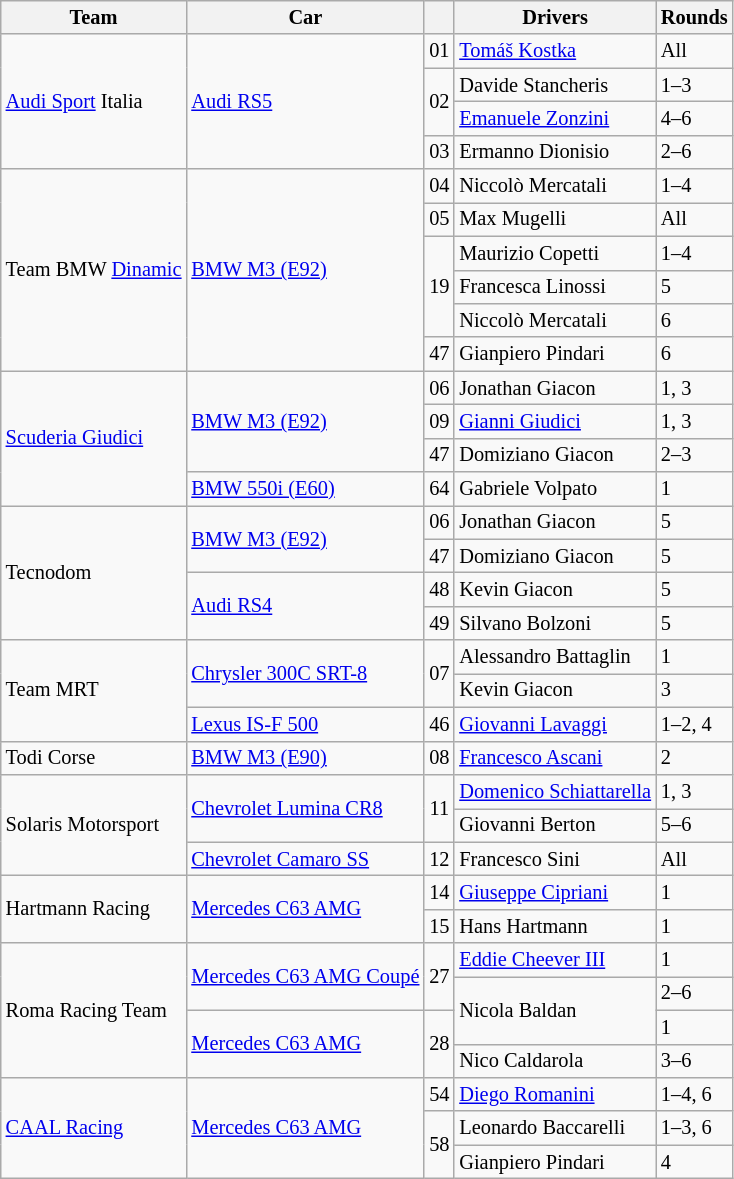<table class="wikitable" style="font-size: 85%">
<tr>
<th>Team</th>
<th>Car</th>
<th></th>
<th>Drivers</th>
<th>Rounds</th>
</tr>
<tr>
<td rowspan=4> <a href='#'>Audi Sport</a> Italia</td>
<td rowspan=4><a href='#'>Audi RS5</a></td>
<td align=center>01</td>
<td> <a href='#'>Tomáš Kostka</a></td>
<td>All</td>
</tr>
<tr>
<td align=center rowspan=2>02</td>
<td> Davide Stancheris</td>
<td>1–3</td>
</tr>
<tr>
<td> <a href='#'>Emanuele Zonzini</a></td>
<td>4–6</td>
</tr>
<tr>
<td align=center>03</td>
<td> Ermanno Dionisio</td>
<td>2–6</td>
</tr>
<tr>
<td rowspan=6> Team BMW <a href='#'>Dinamic</a></td>
<td rowspan=6><a href='#'>BMW M3 (E92)</a></td>
<td align=center>04</td>
<td> Niccolò Mercatali</td>
<td>1–4</td>
</tr>
<tr>
<td align=center>05</td>
<td> Max Mugelli</td>
<td>All</td>
</tr>
<tr>
<td rowspan=3 align=center>19</td>
<td> Maurizio Copetti</td>
<td>1–4</td>
</tr>
<tr>
<td> Francesca Linossi</td>
<td>5</td>
</tr>
<tr>
<td> Niccolò Mercatali</td>
<td>6</td>
</tr>
<tr>
<td align=center>47</td>
<td> Gianpiero Pindari</td>
<td>6</td>
</tr>
<tr>
<td rowspan=4> <a href='#'>Scuderia Giudici</a></td>
<td rowspan=3><a href='#'>BMW M3 (E92)</a></td>
<td align=center>06</td>
<td> Jonathan Giacon</td>
<td>1, 3</td>
</tr>
<tr>
<td align=center>09</td>
<td> <a href='#'>Gianni Giudici</a></td>
<td>1, 3</td>
</tr>
<tr>
<td align=center>47</td>
<td> Domiziano Giacon</td>
<td>2–3</td>
</tr>
<tr>
<td><a href='#'>BMW 550i (E60)</a></td>
<td align=center>64</td>
<td> Gabriele Volpato</td>
<td>1</td>
</tr>
<tr>
<td rowspan=4> Tecnodom</td>
<td rowspan=2><a href='#'>BMW M3 (E92)</a></td>
<td align=center>06</td>
<td> Jonathan Giacon</td>
<td>5</td>
</tr>
<tr>
<td align=center>47</td>
<td> Domiziano Giacon</td>
<td>5</td>
</tr>
<tr>
<td rowspan=2><a href='#'>Audi RS4</a></td>
<td align=center>48</td>
<td> Kevin Giacon</td>
<td>5</td>
</tr>
<tr>
<td align=center>49</td>
<td> Silvano Bolzoni</td>
<td>5</td>
</tr>
<tr>
<td rowspan=3> Team MRT</td>
<td rowspan=2><a href='#'>Chrysler 300C SRT-8</a></td>
<td rowspan=2 align=center>07</td>
<td> Alessandro Battaglin</td>
<td>1</td>
</tr>
<tr>
<td> Kevin Giacon</td>
<td>3</td>
</tr>
<tr>
<td><a href='#'>Lexus IS-F 500</a></td>
<td align=center>46</td>
<td> <a href='#'>Giovanni Lavaggi</a></td>
<td>1–2, 4</td>
</tr>
<tr>
<td> Todi Corse</td>
<td><a href='#'>BMW M3 (E90)</a></td>
<td align=center>08</td>
<td> <a href='#'>Francesco Ascani</a></td>
<td>2</td>
</tr>
<tr>
<td rowspan=3> Solaris Motorsport</td>
<td rowspan=2><a href='#'>Chevrolet Lumina CR8</a></td>
<td rowspan=2 align=center>11</td>
<td> <a href='#'>Domenico Schiattarella</a></td>
<td>1, 3</td>
</tr>
<tr>
<td> Giovanni Berton</td>
<td>5–6</td>
</tr>
<tr>
<td><a href='#'>Chevrolet Camaro SS</a></td>
<td align=center>12</td>
<td> Francesco Sini</td>
<td>All</td>
</tr>
<tr>
<td rowspan=2> Hartmann Racing</td>
<td rowspan=2><a href='#'>Mercedes C63 AMG</a></td>
<td align=center>14</td>
<td> <a href='#'>Giuseppe Cipriani</a></td>
<td>1</td>
</tr>
<tr>
<td align=center>15</td>
<td> Hans Hartmann</td>
<td>1</td>
</tr>
<tr>
<td rowspan=4> Roma Racing Team</td>
<td rowspan=2><a href='#'>Mercedes C63 AMG Coupé</a></td>
<td rowspan=2 align=center>27</td>
<td> <a href='#'>Eddie Cheever III</a></td>
<td>1</td>
</tr>
<tr>
<td rowspan=2> Nicola Baldan</td>
<td>2–6</td>
</tr>
<tr>
<td rowspan=2><a href='#'>Mercedes C63 AMG</a></td>
<td rowspan=2 align=center>28</td>
<td>1</td>
</tr>
<tr>
<td> Nico Caldarola</td>
<td>3–6</td>
</tr>
<tr>
<td rowspan=3> <a href='#'>CAAL Racing</a></td>
<td rowspan=3><a href='#'>Mercedes C63 AMG</a></td>
<td align=center>54</td>
<td> <a href='#'>Diego Romanini</a></td>
<td>1–4, 6</td>
</tr>
<tr>
<td align=center rowspan=2>58</td>
<td> Leonardo Baccarelli</td>
<td>1–3, 6</td>
</tr>
<tr>
<td> Gianpiero Pindari</td>
<td>4</td>
</tr>
</table>
